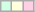<table class="wikitable">
<tr>
<td style="background-color: #d0ffe3;"></td>
<td style="background-color: #ffffdd;"></td>
<td style="background-color: #ffd0e3;"></td>
</tr>
</table>
